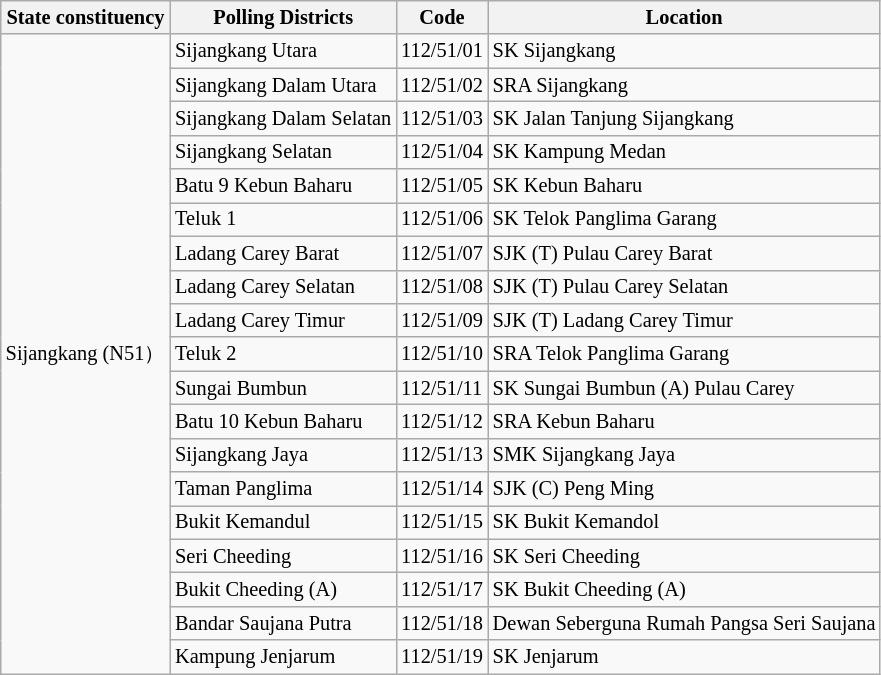<table class="wikitable sortable mw-collapsible" style="white-space:nowrap;font-size:85%">
<tr>
<th>State constituency</th>
<th>Polling Districts</th>
<th>Code</th>
<th>Location</th>
</tr>
<tr>
<td rowspan="19">Sijangkang (N51）</td>
<td>Sijangkang Utara</td>
<td>112/51/01</td>
<td>SK Sijangkang</td>
</tr>
<tr>
<td>Sijangkang Dalam Utara</td>
<td>112/51/02</td>
<td>SRA Sijangkang</td>
</tr>
<tr>
<td>Sijangkang Dalam Selatan</td>
<td>112/51/03</td>
<td>SK Jalan Tanjung Sijangkang</td>
</tr>
<tr>
<td>Sijangkang Selatan</td>
<td>112/51/04</td>
<td>SK Kampung Medan</td>
</tr>
<tr>
<td>Batu 9 Kebun Baharu</td>
<td>112/51/05</td>
<td>SK Kebun Baharu</td>
</tr>
<tr>
<td>Teluk 1</td>
<td>112/51/06</td>
<td>SK Telok Panglima Garang</td>
</tr>
<tr>
<td>Ladang Carey Barat</td>
<td>112/51/07</td>
<td>SJK (T) Pulau Carey Barat</td>
</tr>
<tr>
<td>Ladang Carey Selatan</td>
<td>112/51/08</td>
<td>SJK (T) Pulau Carey Selatan</td>
</tr>
<tr>
<td>Ladang Carey Timur</td>
<td>112/51/09</td>
<td>SJK (T) Ladang Carey Timur</td>
</tr>
<tr>
<td>Teluk 2</td>
<td>112/51/10</td>
<td>SRA Telok Panglima Garang</td>
</tr>
<tr>
<td>Sungai Bumbun</td>
<td>112/51/11</td>
<td>SK Sungai Bumbun (A) Pulau Carey</td>
</tr>
<tr>
<td>Batu 10 Kebun Baharu</td>
<td>112/51/12</td>
<td>SRA Kebun Baharu</td>
</tr>
<tr>
<td>Sijangkang Jaya</td>
<td>112/51/13</td>
<td>SMK Sijangkang Jaya</td>
</tr>
<tr>
<td>Taman Panglima</td>
<td>112/51/14</td>
<td>SJK (C) Peng Ming</td>
</tr>
<tr>
<td>Bukit Kemandul</td>
<td>112/51/15</td>
<td>SK Bukit Kemandol</td>
</tr>
<tr>
<td>Seri Cheeding</td>
<td>112/51/16</td>
<td>SK Seri Cheeding</td>
</tr>
<tr>
<td>Bukit Cheeding (A)</td>
<td>112/51/17</td>
<td>SK Bukit Cheeding (A)</td>
</tr>
<tr>
<td>Bandar Saujana Putra</td>
<td>112/51/18</td>
<td>Dewan Seberguna Rumah Pangsa Seri Saujana</td>
</tr>
<tr>
<td>Kampung Jenjarum</td>
<td>112/51/19</td>
<td>SK Jenjarum</td>
</tr>
</table>
